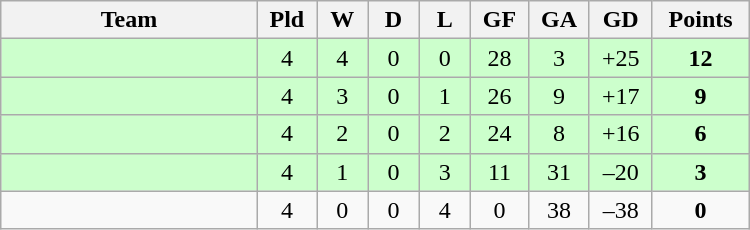<table class=wikitable style="text-align:center" width=500>
<tr>
<th width=25%>Team</th>
<th width=5%>Pld</th>
<th width=5%>W</th>
<th width=5%>D</th>
<th width=5%>L</th>
<th width=5%>GF</th>
<th width=5%>GA</th>
<th width=5%>GD</th>
<th width=8%>Points</th>
</tr>
<tr bgcolor=#ccffcc>
<td align=left></td>
<td>4</td>
<td>4</td>
<td>0</td>
<td>0</td>
<td>28</td>
<td>3</td>
<td>+25</td>
<td><strong>12</strong></td>
</tr>
<tr bgcolor=#ccffcc>
<td align=left></td>
<td>4</td>
<td>3</td>
<td>0</td>
<td>1</td>
<td>26</td>
<td>9</td>
<td>+17</td>
<td><strong>9</strong></td>
</tr>
<tr bgcolor=#ccffcc>
<td align=left></td>
<td>4</td>
<td>2</td>
<td>0</td>
<td>2</td>
<td>24</td>
<td>8</td>
<td>+16</td>
<td><strong>6</strong></td>
</tr>
<tr bgcolor=#ccffcc>
<td align=left></td>
<td>4</td>
<td>1</td>
<td>0</td>
<td>3</td>
<td>11</td>
<td>31</td>
<td>–20</td>
<td><strong>3</strong></td>
</tr>
<tr>
<td align=left></td>
<td>4</td>
<td>0</td>
<td>0</td>
<td>4</td>
<td>0</td>
<td>38</td>
<td>–38</td>
<td><strong>0</strong></td>
</tr>
</table>
